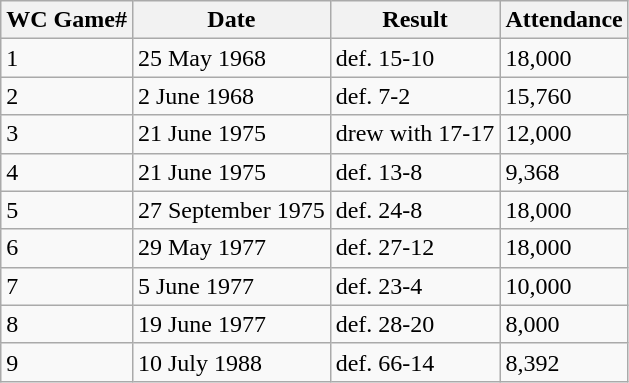<table class="wikitable">
<tr>
<th>WC Game#</th>
<th>Date</th>
<th>Result</th>
<th>Attendance</th>
</tr>
<tr>
<td>1</td>
<td>25 May 1968</td>
<td> def.  15-10</td>
<td>18,000</td>
</tr>
<tr>
<td>2</td>
<td>2 June 1968</td>
<td> def.  7-2</td>
<td>15,760</td>
</tr>
<tr>
<td>3</td>
<td>21 June 1975</td>
<td> drew with  17-17</td>
<td>12,000</td>
</tr>
<tr>
<td>4</td>
<td>21 June 1975</td>
<td> def.  13-8</td>
<td>9,368</td>
</tr>
<tr>
<td>5</td>
<td>27 September 1975</td>
<td> def.  24-8</td>
<td>18,000</td>
</tr>
<tr>
<td>6</td>
<td>29 May 1977</td>
<td> def.  27-12</td>
<td>18,000</td>
</tr>
<tr>
<td>7</td>
<td>5 June 1977</td>
<td> def.  23-4</td>
<td>10,000</td>
</tr>
<tr>
<td>8</td>
<td>19 June 1977</td>
<td> def.  28-20</td>
<td>8,000</td>
</tr>
<tr>
<td>9</td>
<td>10 July 1988</td>
<td> def.  66-14</td>
<td>8,392</td>
</tr>
</table>
